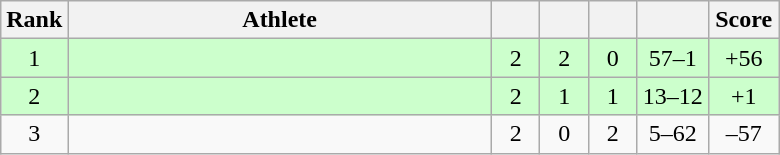<table class="wikitable" style="text-align: center;">
<tr>
<th width=25>Rank</th>
<th width=275>Athlete</th>
<th width=25></th>
<th width=25></th>
<th width=25></th>
<th width=40></th>
<th width=40>Score</th>
</tr>
<tr bgcolor=ccffcc>
<td>1</td>
<td align=left></td>
<td>2</td>
<td>2</td>
<td>0</td>
<td>57–1</td>
<td>+56</td>
</tr>
<tr bgcolor=ccffcc>
<td>2</td>
<td align=left></td>
<td>2</td>
<td>1</td>
<td>1</td>
<td>13–12</td>
<td>+1</td>
</tr>
<tr>
<td>3</td>
<td align=left></td>
<td>2</td>
<td>0</td>
<td>2</td>
<td>5–62</td>
<td>–57</td>
</tr>
</table>
